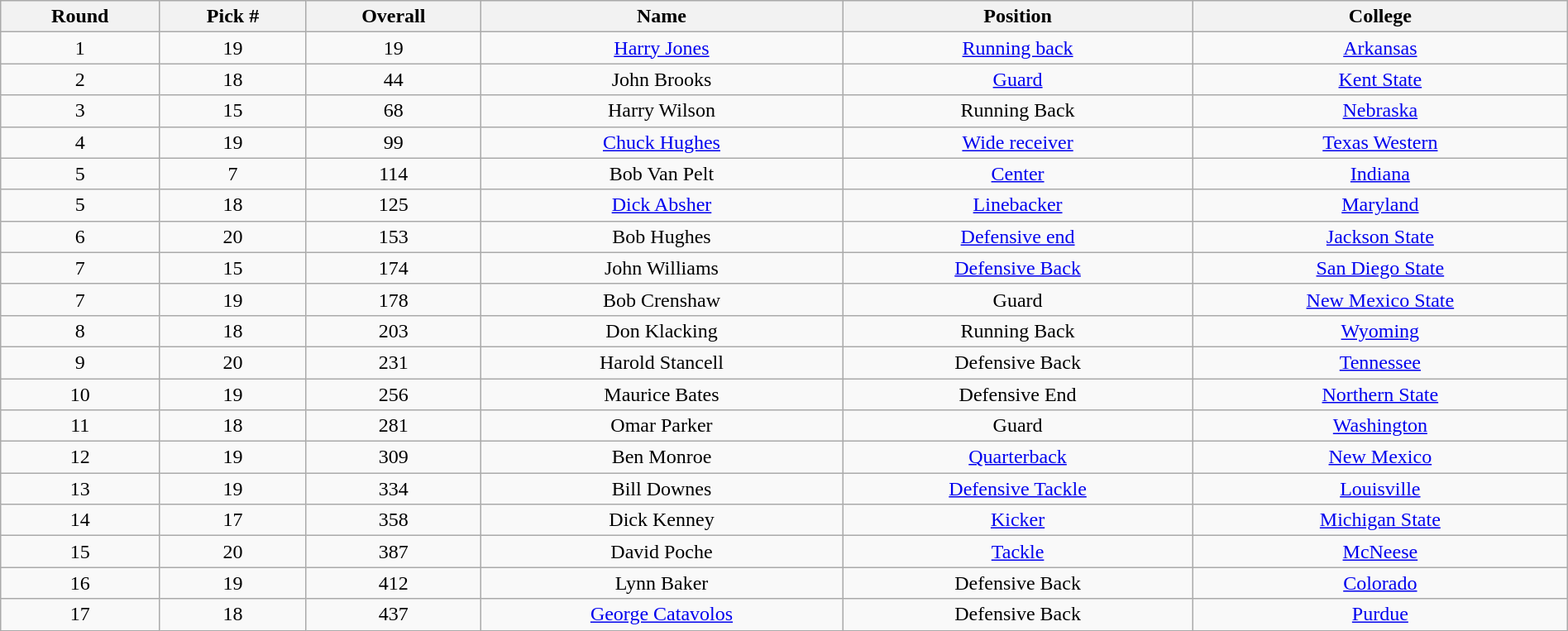<table class="wikitable sortable sortable" style="width: 100%; text-align:center">
<tr>
<th>Round</th>
<th>Pick #</th>
<th>Overall</th>
<th>Name</th>
<th>Position</th>
<th>College</th>
</tr>
<tr>
<td>1</td>
<td>19</td>
<td>19</td>
<td><a href='#'>Harry Jones</a></td>
<td><a href='#'>Running back</a></td>
<td><a href='#'>Arkansas</a></td>
</tr>
<tr>
<td>2</td>
<td>18</td>
<td>44</td>
<td>John Brooks</td>
<td><a href='#'>Guard</a></td>
<td><a href='#'>Kent State</a></td>
</tr>
<tr>
<td>3</td>
<td>15</td>
<td>68</td>
<td>Harry Wilson</td>
<td>Running Back</td>
<td><a href='#'>Nebraska</a></td>
</tr>
<tr>
<td>4</td>
<td>19</td>
<td>99</td>
<td><a href='#'>Chuck Hughes</a></td>
<td><a href='#'>Wide receiver</a></td>
<td><a href='#'>Texas Western</a></td>
</tr>
<tr>
<td>5</td>
<td>7</td>
<td>114</td>
<td>Bob Van Pelt</td>
<td><a href='#'>Center</a></td>
<td><a href='#'>Indiana</a></td>
</tr>
<tr>
<td>5</td>
<td>18</td>
<td>125</td>
<td><a href='#'>Dick Absher</a></td>
<td><a href='#'>Linebacker</a></td>
<td><a href='#'>Maryland</a></td>
</tr>
<tr>
<td>6</td>
<td>20</td>
<td>153</td>
<td>Bob Hughes</td>
<td><a href='#'>Defensive end</a></td>
<td><a href='#'>Jackson State</a></td>
</tr>
<tr>
<td>7</td>
<td>15</td>
<td>174</td>
<td>John Williams</td>
<td><a href='#'>Defensive Back</a></td>
<td><a href='#'>San Diego State</a></td>
</tr>
<tr>
<td>7</td>
<td>19</td>
<td>178</td>
<td>Bob Crenshaw</td>
<td>Guard</td>
<td><a href='#'>New Mexico State</a></td>
</tr>
<tr>
<td>8</td>
<td>18</td>
<td>203</td>
<td>Don Klacking</td>
<td>Running Back</td>
<td><a href='#'>Wyoming</a></td>
</tr>
<tr>
<td>9</td>
<td>20</td>
<td>231</td>
<td>Harold Stancell</td>
<td>Defensive Back</td>
<td><a href='#'>Tennessee</a></td>
</tr>
<tr>
<td>10</td>
<td>19</td>
<td>256</td>
<td>Maurice Bates</td>
<td>Defensive End</td>
<td><a href='#'>Northern State</a></td>
</tr>
<tr>
<td>11</td>
<td>18</td>
<td>281</td>
<td>Omar Parker</td>
<td>Guard</td>
<td><a href='#'>Washington</a></td>
</tr>
<tr>
<td>12</td>
<td>19</td>
<td>309</td>
<td>Ben Monroe</td>
<td><a href='#'>Quarterback</a></td>
<td><a href='#'>New Mexico</a></td>
</tr>
<tr>
<td>13</td>
<td>19</td>
<td>334</td>
<td>Bill Downes</td>
<td><a href='#'>Defensive Tackle</a></td>
<td><a href='#'>Louisville</a></td>
</tr>
<tr>
<td>14</td>
<td>17</td>
<td>358</td>
<td>Dick Kenney</td>
<td><a href='#'>Kicker</a></td>
<td><a href='#'>Michigan State</a></td>
</tr>
<tr>
<td>15</td>
<td>20</td>
<td>387</td>
<td>David Poche</td>
<td><a href='#'>Tackle</a></td>
<td><a href='#'>McNeese</a></td>
</tr>
<tr>
<td>16</td>
<td>19</td>
<td>412</td>
<td>Lynn Baker</td>
<td>Defensive Back</td>
<td><a href='#'>Colorado</a></td>
</tr>
<tr>
<td>17</td>
<td>18</td>
<td>437</td>
<td><a href='#'>George Catavolos</a></td>
<td>Defensive Back</td>
<td><a href='#'>Purdue</a></td>
</tr>
</table>
